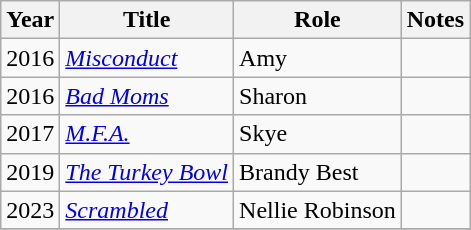<table class="wikitable sortable">
<tr>
<th>Year</th>
<th>Title</th>
<th>Role</th>
<th class="unsortable">Notes</th>
</tr>
<tr>
<td>2016</td>
<td><em><a href='#'>Misconduct</a></em></td>
<td>Amy</td>
<td></td>
</tr>
<tr>
<td>2016</td>
<td><em><a href='#'>Bad Moms</a></em></td>
<td>Sharon</td>
<td></td>
</tr>
<tr>
<td>2017</td>
<td><em><a href='#'>M.F.A.</a></em></td>
<td>Skye</td>
<td></td>
</tr>
<tr>
<td>2019</td>
<td><em><a href='#'>The Turkey Bowl</a></em></td>
<td>Brandy Best</td>
<td></td>
</tr>
<tr>
<td>2023</td>
<td><em><a href='#'>Scrambled</a></em></td>
<td>Nellie Robinson</td>
<td></td>
</tr>
<tr>
</tr>
</table>
